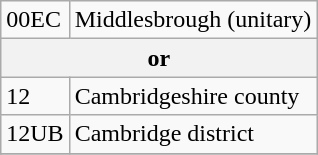<table class="wikitable">
<tr>
<td>00EC</td>
<td>Middlesbrough (unitary)</td>
</tr>
<tr>
<th colspan=2>or</th>
</tr>
<tr>
<td>12</td>
<td>Cambridgeshire county</td>
</tr>
<tr>
<td>12UB</td>
<td>Cambridge district</td>
</tr>
<tr>
</tr>
</table>
